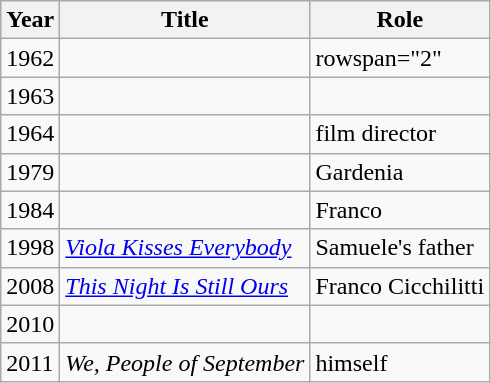<table class="wikitable">
<tr>
<th>Year</th>
<th>Title</th>
<th>Role</th>
</tr>
<tr>
<td>1962</td>
<td></td>
<td>rowspan="2" </td>
</tr>
<tr>
<td>1963</td>
<td></td>
</tr>
<tr>
<td>1964</td>
<td></td>
<td>film director</td>
</tr>
<tr>
<td>1979</td>
<td></td>
<td>Gardenia</td>
</tr>
<tr>
<td>1984</td>
<td></td>
<td>Franco</td>
</tr>
<tr>
<td>1998</td>
<td><em><a href='#'>Viola Kisses Everybody</a></em></td>
<td>Samuele's father</td>
</tr>
<tr>
<td>2008</td>
<td><em><a href='#'>This Night Is Still Ours</a></em></td>
<td>Franco Cicchilitti</td>
</tr>
<tr>
<td>2010</td>
<td></td>
<td></td>
</tr>
<tr>
<td>2011</td>
<td><em>We, People of September</em></td>
<td>himself</td>
</tr>
</table>
